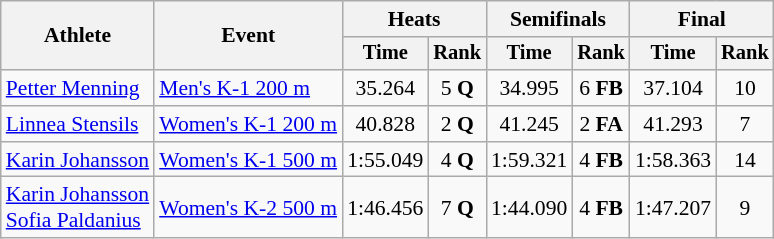<table class=wikitable style="font-size:90%">
<tr>
<th rowspan="2">Athlete</th>
<th rowspan="2">Event</th>
<th colspan=2>Heats</th>
<th colspan=2>Semifinals</th>
<th colspan=2>Final</th>
</tr>
<tr style="font-size:95%">
<th>Time</th>
<th>Rank</th>
<th>Time</th>
<th>Rank</th>
<th>Time</th>
<th>Rank</th>
</tr>
<tr align=center>
<td align=left><a href='#'>Petter Menning</a></td>
<td align=left><a href='#'>Men's K-1 200 m</a></td>
<td>35.264</td>
<td>5 <strong>Q</strong></td>
<td>34.995</td>
<td>6 <strong>FB</strong></td>
<td>37.104</td>
<td>10</td>
</tr>
<tr align=center>
<td align=left><a href='#'>Linnea Stensils</a></td>
<td align=left><a href='#'>Women's K-1 200 m</a></td>
<td>40.828</td>
<td>2 <strong>Q</strong></td>
<td>41.245</td>
<td>2 <strong>FA</strong></td>
<td>41.293</td>
<td>7</td>
</tr>
<tr align=center>
<td align=left><a href='#'>Karin Johansson</a></td>
<td align=left><a href='#'>Women's K-1 500 m</a></td>
<td>1:55.049</td>
<td>4 <strong>Q</strong></td>
<td>1:59.321</td>
<td>4 <strong>FB</strong></td>
<td>1:58.363</td>
<td>14</td>
</tr>
<tr align=center>
<td align=left><a href='#'>Karin Johansson</a><br><a href='#'>Sofia Paldanius</a></td>
<td align=left><a href='#'>Women's K-2 500 m</a></td>
<td>1:46.456</td>
<td>7 <strong>Q</strong></td>
<td>1:44.090</td>
<td>4 <strong>FB</strong></td>
<td>1:47.207</td>
<td>9</td>
</tr>
</table>
